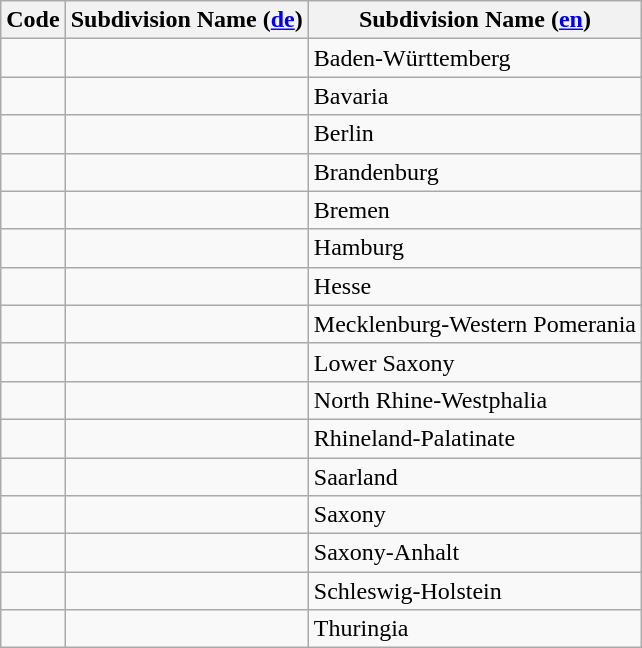<table class="wikitable sortable">
<tr>
<th>Code</th>
<th>Subdivision Name (<a href='#'>de</a>)</th>
<th>Subdivision Name (<a href='#'>en</a>)<br></th>
</tr>
<tr>
<td></td>
<td></td>
<td>Baden-Württemberg</td>
</tr>
<tr>
<td></td>
<td></td>
<td>Bavaria</td>
</tr>
<tr>
<td></td>
<td></td>
<td>Berlin</td>
</tr>
<tr>
<td></td>
<td></td>
<td>Brandenburg</td>
</tr>
<tr>
<td></td>
<td></td>
<td>Bremen</td>
</tr>
<tr>
<td></td>
<td></td>
<td>Hamburg</td>
</tr>
<tr>
<td></td>
<td></td>
<td>Hesse</td>
</tr>
<tr>
<td></td>
<td></td>
<td>Mecklenburg-Western Pomerania</td>
</tr>
<tr>
<td></td>
<td></td>
<td>Lower Saxony</td>
</tr>
<tr>
<td></td>
<td></td>
<td>North Rhine-Westphalia</td>
</tr>
<tr>
<td></td>
<td></td>
<td>Rhineland-Palatinate</td>
</tr>
<tr>
<td></td>
<td></td>
<td>Saarland</td>
</tr>
<tr>
<td></td>
<td></td>
<td>Saxony</td>
</tr>
<tr>
<td></td>
<td></td>
<td>Saxony-Anhalt</td>
</tr>
<tr>
<td></td>
<td></td>
<td>Schleswig-Holstein</td>
</tr>
<tr>
<td></td>
<td></td>
<td>Thuringia</td>
</tr>
</table>
